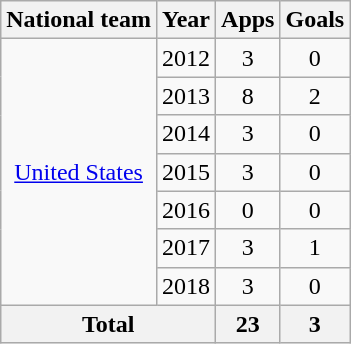<table class="wikitable" style="text-align:center">
<tr>
<th>National team</th>
<th>Year</th>
<th>Apps</th>
<th>Goals</th>
</tr>
<tr>
<td rowspan="7"><a href='#'>United States</a></td>
<td>2012</td>
<td>3</td>
<td>0</td>
</tr>
<tr>
<td>2013</td>
<td>8</td>
<td>2</td>
</tr>
<tr>
<td>2014</td>
<td>3</td>
<td>0</td>
</tr>
<tr>
<td>2015</td>
<td>3</td>
<td>0</td>
</tr>
<tr>
<td>2016</td>
<td>0</td>
<td>0</td>
</tr>
<tr>
<td>2017</td>
<td>3</td>
<td>1</td>
</tr>
<tr>
<td>2018</td>
<td>3</td>
<td>0</td>
</tr>
<tr>
<th colspan="2">Total</th>
<th>23</th>
<th>3</th>
</tr>
</table>
